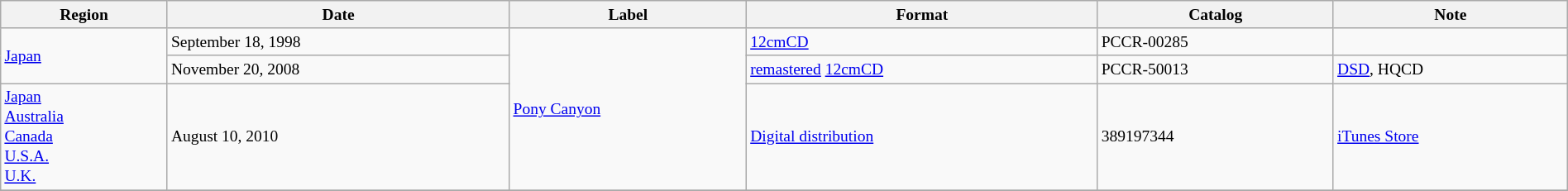<table class="wikitable sortable" style="margin:0 auto; font-size:small; width:100%">
<tr>
<th>Region</th>
<th>Date</th>
<th>Label</th>
<th>Format</th>
<th>Catalog</th>
<th>Note</th>
</tr>
<tr>
<td rowspan="2"><a href='#'>Japan</a></td>
<td>September 18, 1998</td>
<td rowspan="3"><a href='#'>Pony Canyon</a></td>
<td><a href='#'>12cmCD</a></td>
<td>PCCR-00285</td>
<td></td>
</tr>
<tr>
<td>November 20, 2008</td>
<td><a href='#'>remastered</a> <a href='#'>12cmCD</a></td>
<td>PCCR-50013</td>
<td><a href='#'>DSD</a>, HQCD</td>
</tr>
<tr>
<td><a href='#'>Japan</a><br><a href='#'>Australia</a><br><a href='#'>Canada</a><br><a href='#'>U.S.A.</a><br><a href='#'>U.K.</a></td>
<td>August 10, 2010</td>
<td><a href='#'>Digital distribution</a></td>
<td>389197344</td>
<td><a href='#'>iTunes Store</a></td>
</tr>
<tr>
</tr>
</table>
